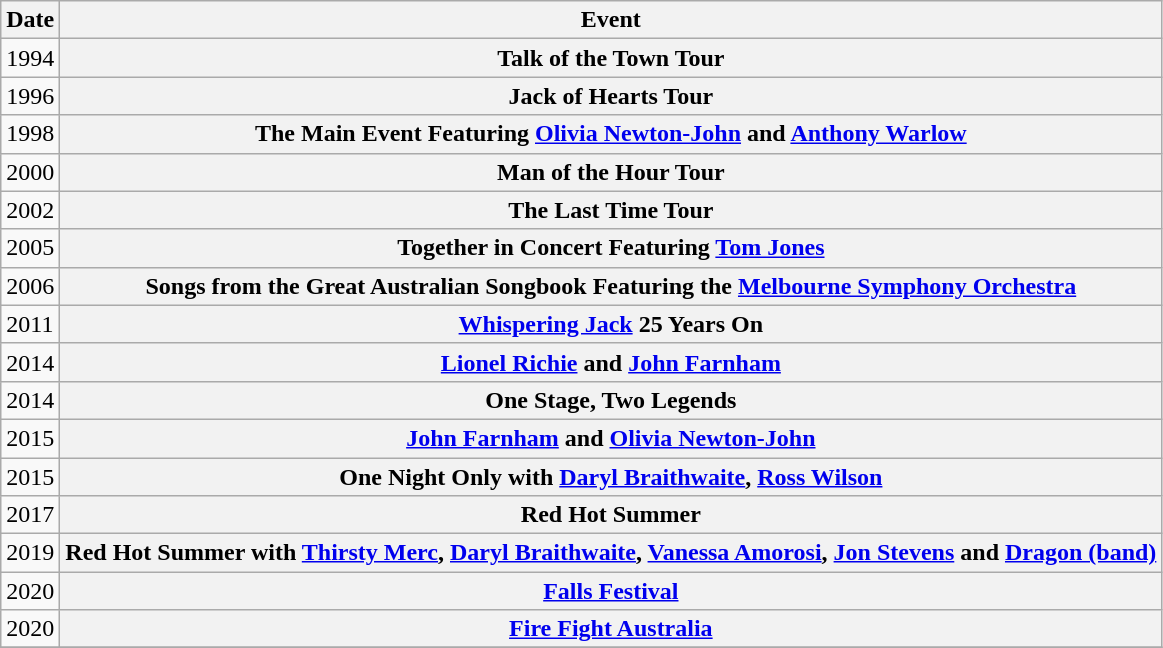<table class="wikitable sortable plainrowheaders">
<tr>
<th scope="col">Date</th>
<th scope="col">Event</th>
</tr>
<tr>
<td>1994</td>
<th scope="row">Talk of the Town Tour</th>
</tr>
<tr>
<td>1996</td>
<th scope="row">Jack of Hearts Tour</th>
</tr>
<tr>
<td>1998</td>
<th scope="row">The Main Event Featuring <a href='#'>Olivia Newton-John</a> and <a href='#'>Anthony Warlow</a></th>
</tr>
<tr>
<td>2000</td>
<th scope="row">Man of the Hour Tour</th>
</tr>
<tr>
<td>2002</td>
<th scope="row">The Last Time Tour</th>
</tr>
<tr>
<td>2005</td>
<th scope="row">Together in Concert Featuring <a href='#'>Tom Jones</a></th>
</tr>
<tr>
<td>2006</td>
<th scope="row">Songs from the Great Australian Songbook Featuring the <a href='#'>Melbourne Symphony Orchestra</a></th>
</tr>
<tr>
<td>2011</td>
<th scope="row"><a href='#'>Whispering Jack</a> 25 Years On</th>
</tr>
<tr>
<td>2014</td>
<th scope="row"><a href='#'>Lionel Richie</a> and <a href='#'>John Farnham</a></th>
</tr>
<tr>
<td>2014</td>
<th scope="row">One Stage, Two Legends</th>
</tr>
<tr>
<td>2015</td>
<th scope="row"><a href='#'>John Farnham</a> and <a href='#'>Olivia Newton-John</a></th>
</tr>
<tr>
<td>2015</td>
<th scope="row">One Night Only with <a href='#'>Daryl Braithwaite</a>, <a href='#'>Ross Wilson</a></th>
</tr>
<tr>
<td>2017</td>
<th scope="row">Red Hot Summer</th>
</tr>
<tr>
<td>2019</td>
<th scope="row">Red Hot Summer with <a href='#'>Thirsty Merc</a>, <a href='#'>Daryl Braithwaite</a>, <a href='#'>Vanessa Amorosi</a>, <a href='#'>Jon Stevens</a> and <a href='#'>Dragon (band)</a></th>
</tr>
<tr>
<td>2020</td>
<th scope="row"><a href='#'>Falls Festival</a></th>
</tr>
<tr>
<td>2020</td>
<th scope="row"><a href='#'>Fire Fight Australia</a></th>
</tr>
<tr>
</tr>
</table>
